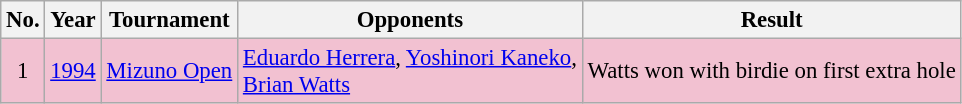<table class="wikitable" style="font-size:95%;">
<tr>
<th>No.</th>
<th>Year</th>
<th>Tournament</th>
<th>Opponents</th>
<th>Result</th>
</tr>
<tr style="background:#F2C1D1;">
<td align=center>1</td>
<td><a href='#'>1994</a></td>
<td><a href='#'>Mizuno Open</a></td>
<td> <a href='#'>Eduardo Herrera</a>,  <a href='#'>Yoshinori Kaneko</a>,<br> <a href='#'>Brian Watts</a></td>
<td>Watts won with birdie on first extra hole</td>
</tr>
</table>
